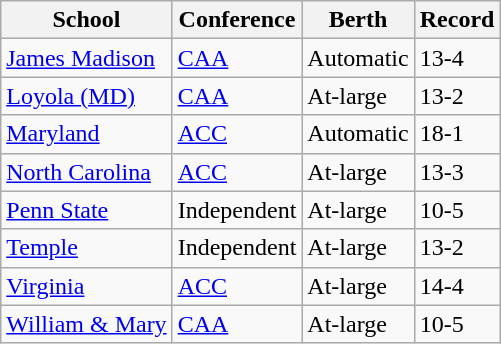<table class="wikitable sortable">
<tr>
<th>School</th>
<th>Conference</th>
<th>Berth</th>
<th>Record</th>
</tr>
<tr>
<td><a href='#'>James Madison</a></td>
<td><a href='#'>CAA</a></td>
<td>Automatic</td>
<td>13-4</td>
</tr>
<tr>
<td><a href='#'>Loyola (MD)</a></td>
<td><a href='#'>CAA</a></td>
<td>At-large</td>
<td>13-2</td>
</tr>
<tr>
<td><a href='#'>Maryland</a></td>
<td><a href='#'>ACC</a></td>
<td>Automatic</td>
<td>18-1</td>
</tr>
<tr>
<td><a href='#'>North Carolina</a></td>
<td><a href='#'>ACC</a></td>
<td>At-large</td>
<td>13-3</td>
</tr>
<tr>
<td><a href='#'>Penn State</a></td>
<td>Independent</td>
<td>At-large</td>
<td>10-5</td>
</tr>
<tr>
<td><a href='#'>Temple</a></td>
<td>Independent</td>
<td>At-large</td>
<td>13-2</td>
</tr>
<tr>
<td><a href='#'>Virginia</a></td>
<td><a href='#'>ACC</a></td>
<td>At-large</td>
<td>14-4</td>
</tr>
<tr>
<td><a href='#'>William & Mary</a></td>
<td><a href='#'>CAA</a></td>
<td>At-large</td>
<td>10-5</td>
</tr>
</table>
